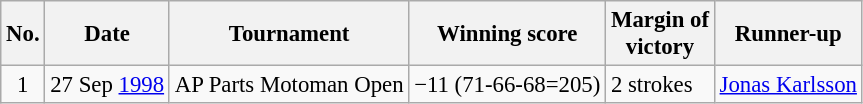<table class="wikitable" style="font-size:95%;">
<tr>
<th>No.</th>
<th>Date</th>
<th>Tournament</th>
<th>Winning score</th>
<th>Margin of<br>victory</th>
<th>Runner-up</th>
</tr>
<tr>
<td align=center>1</td>
<td align=right>27 Sep <a href='#'>1998</a></td>
<td>AP Parts Motoman Open</td>
<td>−11 (71-66-68=205)</td>
<td>2 strokes</td>
<td> <a href='#'>Jonas Karlsson</a></td>
</tr>
</table>
